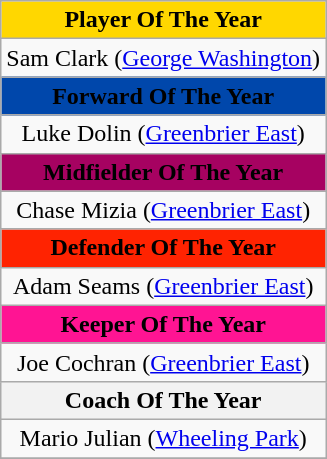<table class="wikitable" style="text-align:center">
<tr>
<th colspan="3" style="background-color: gold">Player Of The Year</th>
</tr>
<tr>
<td colspan="3">Sam Clark (<a href='#'>George Washington</a>)</td>
</tr>
<tr>
<th colspan="3" style="background-color: #0047AB">Forward Of The Year</th>
</tr>
<tr>
<td colspan="3">Luke Dolin (<a href='#'>Greenbrier East</a>)</td>
</tr>
<tr>
<th colspan="3" style="background-color: #a60261">Midfielder Of The Year</th>
</tr>
<tr>
<td colspan="3">Chase Mizia (<a href='#'>Greenbrier East</a>)</td>
</tr>
<tr>
<th colspan="3" style="background-color: #ff2301">Defender Of The Year</th>
</tr>
<tr>
<td colspan="3">Adam Seams (<a href='#'>Greenbrier East</a>)</td>
</tr>
<tr>
<th colspan="3" style="background-color: #ff1493">Keeper Of The Year</th>
</tr>
<tr>
<td colspan="3">Joe Cochran (<a href='#'>Greenbrier East</a>)</td>
</tr>
<tr>
<th colspan="3">Coach Of The Year</th>
</tr>
<tr>
<td colspan="3">Mario Julian  (<a href='#'>Wheeling Park</a>)</td>
</tr>
<tr>
</tr>
</table>
